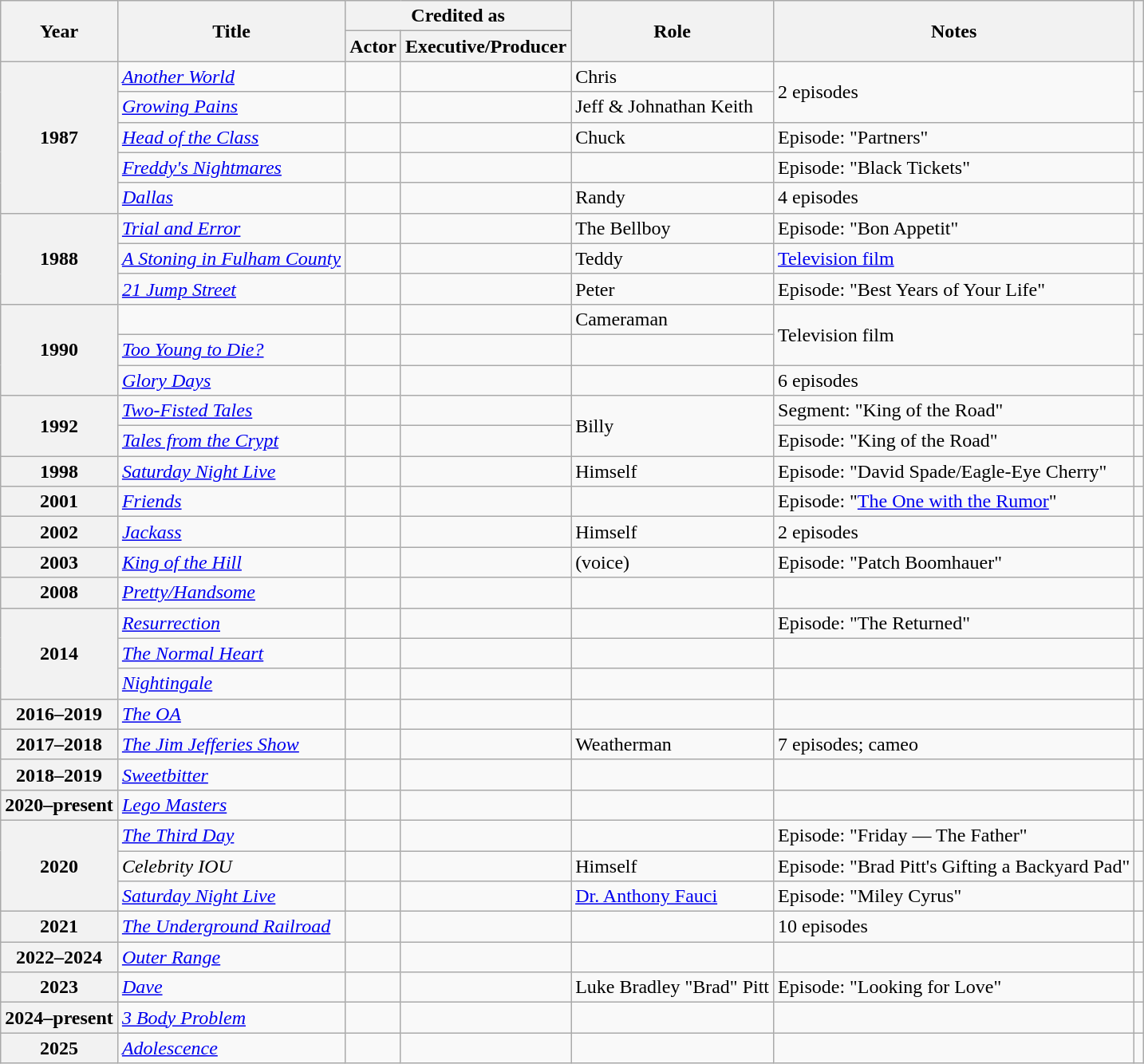<table class="wikitable plainrowheaders sortable" style="margin-right: 0;">
<tr>
<th rowspan="2" scope="col">Year</th>
<th rowspan="2" scope="col">Title</th>
<th colspan="2" scope="col">Credited as</th>
<th rowspan="2" scope="col">Role</th>
<th rowspan="2" scope="col" class="unsortable">Notes</th>
<th rowspan="2" scope="col" class="unsortable"></th>
</tr>
<tr>
<th>Actor</th>
<th>Executive/Producer</th>
</tr>
<tr>
<th scope="row" rowspan="5">1987</th>
<td><em><a href='#'>Another World</a></em></td>
<td></td>
<td></td>
<td>Chris</td>
<td rowspan="2">2 episodes</td>
<td align="center"></td>
</tr>
<tr>
<td><em><a href='#'>Growing Pains</a></em></td>
<td></td>
<td></td>
<td>Jeff & Johnathan Keith</td>
<td align="center"></td>
</tr>
<tr>
<td><em><a href='#'>Head of the Class</a></em></td>
<td></td>
<td></td>
<td>Chuck</td>
<td>Episode: "Partners"</td>
<td align="center"></td>
</tr>
<tr>
<td><em><a href='#'>Freddy's Nightmares</a></em></td>
<td></td>
<td></td>
<td></td>
<td>Episode: "Black Tickets"</td>
<td align="center"></td>
</tr>
<tr>
<td><em><a href='#'>Dallas</a></em></td>
<td></td>
<td></td>
<td>Randy</td>
<td>4 episodes</td>
<td align="center"></td>
</tr>
<tr>
<th scope="row" rowspan="3">1988</th>
<td><em><a href='#'>Trial and Error</a></em></td>
<td></td>
<td></td>
<td>The Bellboy</td>
<td>Episode: "Bon Appetit"</td>
<td align="center"></td>
</tr>
<tr>
<td><em><a href='#'>A Stoning in Fulham County</a></em></td>
<td></td>
<td></td>
<td>Teddy</td>
<td><a href='#'>Television film</a></td>
<td align="center"></td>
</tr>
<tr>
<td><em><a href='#'>21 Jump Street</a></em></td>
<td></td>
<td></td>
<td>Peter</td>
<td>Episode: "Best Years of Your Life"</td>
<td align="center"></td>
</tr>
<tr>
<th scope="row" rowspan="3">1990</th>
<td><em></em></td>
<td></td>
<td></td>
<td>Cameraman</td>
<td rowspan="2">Television film</td>
<td align="center"></td>
</tr>
<tr>
<td><em><a href='#'>Too Young to Die?</a></em></td>
<td></td>
<td></td>
<td></td>
<td align="center"></td>
</tr>
<tr>
<td><em><a href='#'>Glory Days</a></em></td>
<td></td>
<td></td>
<td></td>
<td>6 episodes</td>
<td align="center"></td>
</tr>
<tr>
<th scope="row" rowspan="2">1992</th>
<td><em><a href='#'>Two-Fisted Tales</a></em></td>
<td></td>
<td></td>
<td rowspan="2">Billy</td>
<td>Segment: "King of the Road"</td>
<td align="center"></td>
</tr>
<tr>
<td><em><a href='#'>Tales from the Crypt</a></em></td>
<td></td>
<td></td>
<td>Episode: "King of the Road"</td>
<td align="center"></td>
</tr>
<tr>
<th scope="row">1998</th>
<td><em><a href='#'>Saturday Night Live</a></em></td>
<td></td>
<td></td>
<td>Himself</td>
<td>Episode: "David Spade/Eagle-Eye Cherry"</td>
<td align="center"></td>
</tr>
<tr>
<th scope="row">2001</th>
<td><em><a href='#'>Friends</a></em></td>
<td></td>
<td></td>
<td></td>
<td>Episode: "<a href='#'>The One with the Rumor</a>"</td>
<td align="center"></td>
</tr>
<tr>
<th scope="row">2002</th>
<td><em><a href='#'>Jackass</a></em></td>
<td></td>
<td></td>
<td>Himself</td>
<td>2 episodes</td>
<td align="center"></td>
</tr>
<tr>
<th scope="row">2003</th>
<td><em><a href='#'>King of the Hill</a></em></td>
<td></td>
<td></td>
<td> (voice)</td>
<td>Episode: "Patch Boomhauer"</td>
<td align="center"></td>
</tr>
<tr>
<th scope="row">2008</th>
<td><em><a href='#'>Pretty/Handsome</a></em></td>
<td></td>
<td></td>
<td></td>
<td></td>
<td align="center"></td>
</tr>
<tr>
<th scope="row" rowspan="3">2014</th>
<td><em><a href='#'>Resurrection</a></em></td>
<td></td>
<td></td>
<td></td>
<td>Episode: "The Returned"</td>
<td align="center"></td>
</tr>
<tr>
<td><em><a href='#'>The Normal Heart</a></em></td>
<td></td>
<td></td>
<td></td>
<td></td>
<td align="center"></td>
</tr>
<tr>
<td><em><a href='#'>Nightingale</a></em></td>
<td></td>
<td></td>
<td></td>
<td></td>
<td align="center"></td>
</tr>
<tr>
<th scope="row">2016–2019</th>
<td><em><a href='#'>The OA</a></em></td>
<td></td>
<td></td>
<td></td>
<td></td>
<td align="center"></td>
</tr>
<tr>
<th scope="row">2017–2018</th>
<td><em><a href='#'>The Jim Jefferies Show</a></em></td>
<td></td>
<td></td>
<td>Weatherman</td>
<td>7 episodes; cameo</td>
<td align="center"></td>
</tr>
<tr>
<th Scope="row">2018–2019</th>
<td><em><a href='#'>Sweetbitter</a></em></td>
<td></td>
<td></td>
<td></td>
<td></td>
<td align="center"></td>
</tr>
<tr>
<th scope="row">2020–present</th>
<td><em><a href='#'>Lego Masters</a></em></td>
<td></td>
<td></td>
<td></td>
<td></td>
<td align="center"></td>
</tr>
<tr>
<th scope="row" rowspan="3">2020</th>
<td><em><a href='#'>The Third Day</a></em></td>
<td></td>
<td></td>
<td></td>
<td>Episode: "Friday — The Father"</td>
<td align="center"></td>
</tr>
<tr>
<td><em>Celebrity IOU</em></td>
<td></td>
<td></td>
<td>Himself</td>
<td>Episode: "Brad Pitt's Gifting a Backyard Pad"</td>
<td align="center"></td>
</tr>
<tr>
<td><em><a href='#'>Saturday Night Live</a></em></td>
<td></td>
<td></td>
<td><a href='#'>Dr. Anthony Fauci</a></td>
<td>Episode: "Miley Cyrus"</td>
<td align="center"></td>
</tr>
<tr>
<th scope="row">2021</th>
<td><em><a href='#'>The Underground Railroad</a></em></td>
<td></td>
<td></td>
<td></td>
<td>10 episodes</td>
<td align="center"></td>
</tr>
<tr>
<th scope="row">2022–2024</th>
<td><em><a href='#'>Outer Range</a></em></td>
<td></td>
<td></td>
<td></td>
<td></td>
<td align="center"></td>
</tr>
<tr>
<th scope="row">2023</th>
<td><em><a href='#'>Dave</a></em></td>
<td></td>
<td></td>
<td>Luke Bradley "Brad" Pitt</td>
<td>Episode: "Looking for Love"</td>
<td align="center"></td>
</tr>
<tr>
<th scope="row">2024–present</th>
<td><a href='#'><em>3 Body Problem</em></a></td>
<td></td>
<td></td>
<td></td>
<td></td>
<td align="center"></td>
</tr>
<tr>
<th scope="row">2025</th>
<td><a href='#'><em>Adolescence</em></a></td>
<td></td>
<td></td>
<td></td>
<td></td>
<td align="center"></td>
</tr>
</table>
